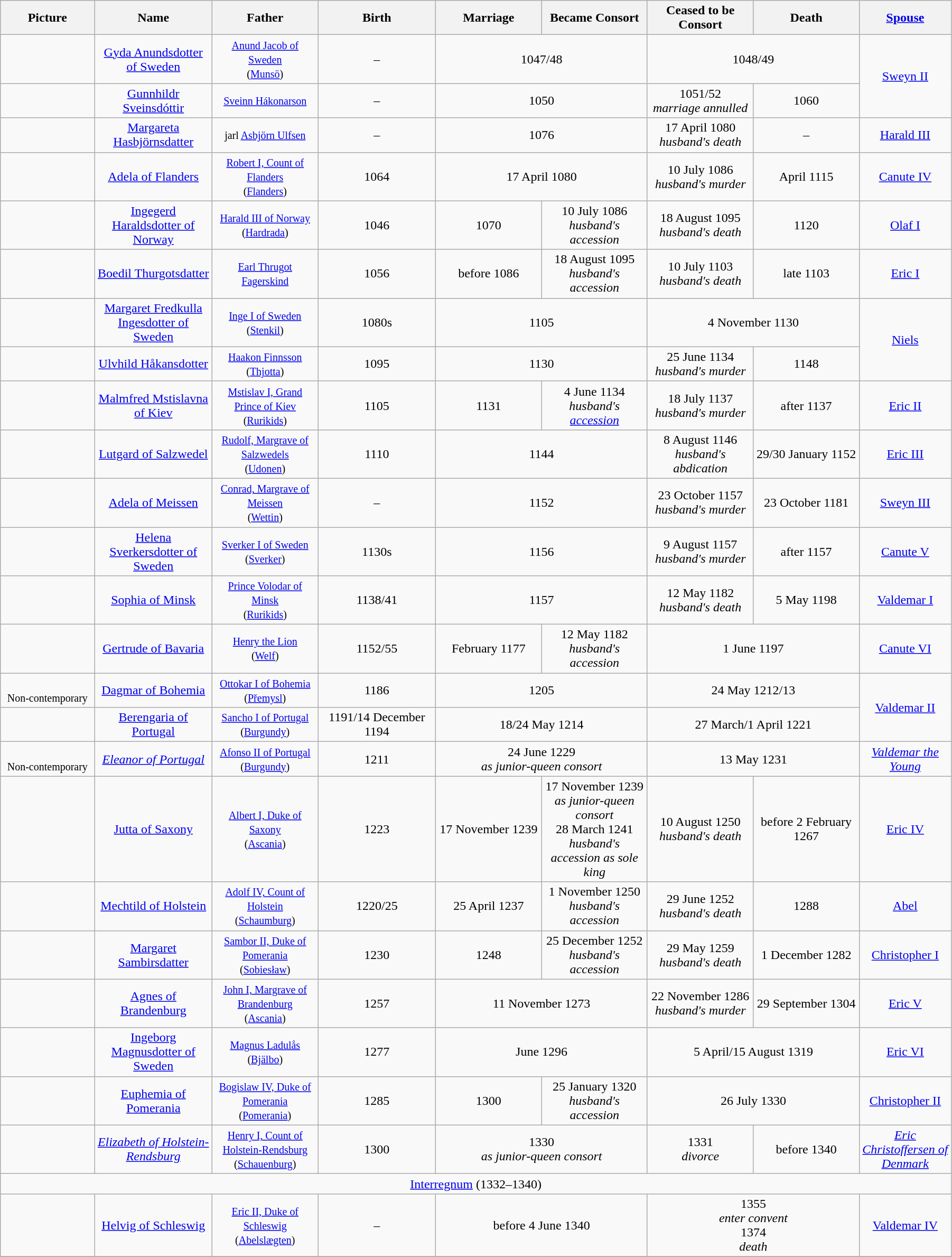<table width=95% class="wikitable">
<tr>
<th width = "8%">Picture</th>
<th width = "10%">Name</th>
<th width = "9%">Father</th>
<th width = "10%">Birth</th>
<th width = "9%">Marriage</th>
<th width = "9%">Became Consort</th>
<th width = "9%">Ceased to be Consort</th>
<th width = "9%">Death</th>
<th width = "6%"><a href='#'>Spouse</a></th>
</tr>
<tr>
<td align="center"></td>
<td align="center"><a href='#'>Gyda Anundsdotter of Sweden</a></td>
<td align="center"><small><a href='#'>Anund Jacob of Sweden</a><br>(<a href='#'>Munsö</a>)</small></td>
<td align="center">–</td>
<td align="center" colspan="2">1047/48</td>
<td align="center" colspan="2">1048/49</td>
<td align="center" rowspan="2"><a href='#'>Sweyn II</a></td>
</tr>
<tr>
<td align="center"></td>
<td align="center"><a href='#'>Gunnhildr Sveinsdóttir</a><br></td>
<td align="center"><small><a href='#'>Sveinn Hákonarson</a></small></td>
<td align="center">–</td>
<td align="center" colspan="2">1050</td>
<td align="center">1051/52<br><em>marriage annulled</em></td>
<td align="center">1060</td>
</tr>
<tr>
<td align="center"></td>
<td align="center"><a href='#'>Margareta Hasbjörnsdatter</a></td>
<td align="center"><small>jarl <a href='#'>Asbjörn Ulfsen</a></small></td>
<td align="center">–</td>
<td align="center" colspan="2">1076</td>
<td align="center">17 April 1080<br><em>husband's death</em></td>
<td align="center">–</td>
<td align="center"><a href='#'>Harald III</a></td>
</tr>
<tr>
<td align="center"></td>
<td align="center"><a href='#'>Adela of Flanders</a></td>
<td align="center"><small><a href='#'>Robert I, Count of Flanders</a><br>(<a href='#'>Flanders</a>)</small></td>
<td align="center">1064</td>
<td align="center" colspan="2">17 April 1080</td>
<td align="center">10 July 1086<br><em>husband's murder</em></td>
<td align="center">April 1115</td>
<td align="center"><a href='#'>Canute IV</a></td>
</tr>
<tr>
<td align="center"></td>
<td align="center"><a href='#'>Ingegerd Haraldsdotter of Norway</a><br></td>
<td align="center"><small><a href='#'>Harald III of Norway</a><br>(<a href='#'>Hardrada</a>)</small></td>
<td align="center">1046</td>
<td align="center">1070</td>
<td align="center">10 July 1086<br><em>husband's accession</em></td>
<td align="center">18 August 1095 <br><em>husband's death</em></td>
<td align="center">1120</td>
<td align="center"><a href='#'>Olaf I</a></td>
</tr>
<tr>
<td align="center"></td>
<td align="center"><a href='#'>Boedil Thurgotsdatter</a></td>
<td align="center"><small><a href='#'>Earl Thrugot Fagerskind</a></small></td>
<td align="center">1056</td>
<td align="center">before 1086</td>
<td align="center">18 August 1095<br><em>husband's accession</em></td>
<td align="center">10 July 1103<br><em>husband's death</em></td>
<td align="center">late 1103</td>
<td align="center"><a href='#'>Eric I</a></td>
</tr>
<tr>
<td align="center"></td>
<td align="center"><a href='#'>Margaret Fredkulla Ingesdotter of Sweden</a><br></td>
<td align="center"><small><a href='#'>Inge I of Sweden</a><br>(<a href='#'>Stenkil</a>)</small></td>
<td align="center">1080s</td>
<td align="center" colspan="2">1105</td>
<td align="center" colspan="2">4 November 1130</td>
<td align="center" rowspan="2"><a href='#'>Niels</a></td>
</tr>
<tr>
<td align="center"></td>
<td align="center"><a href='#'>Ulvhild Håkansdotter</a><br></td>
<td align="center"><small><a href='#'>Haakon Finnsson</a><br>(<a href='#'>Thjotta</a>)</small></td>
<td align="center">1095</td>
<td align="center" colspan="2">1130</td>
<td align="center">25 June 1134<br><em>husband's murder</em></td>
<td align="center">1148</td>
</tr>
<tr>
<td align="center"></td>
<td align="center"><a href='#'>Malmfred Mstislavna of Kiev</a></td>
<td align="center"><small><a href='#'>Mstislav I, Grand Prince of Kiev</a><br>(<a href='#'>Rurikids</a>)</small></td>
<td align="center">1105</td>
<td align="center">1131</td>
<td align="center">4 June 1134<br><em>husband's <a href='#'>accession</a></em></td>
<td align="center">18 July 1137<br><em>husband's murder</em></td>
<td align="center">after 1137</td>
<td align="center"><a href='#'>Eric II</a></td>
</tr>
<tr>
<td align="center"></td>
<td align="center"><a href='#'>Lutgard of Salzwedel</a></td>
<td align="center"><small><a href='#'>Rudolf, Margrave of Salzwedels</a><br>(<a href='#'>Udonen</a>)</small></td>
<td align="center">1110</td>
<td align="center" colspan="2">1144</td>
<td align="center">8 August 1146<br><em>husband's abdication</em></td>
<td align="center">29/30 January 1152</td>
<td align="center"><a href='#'>Eric III</a></td>
</tr>
<tr>
<td align="center"></td>
<td align="center"><a href='#'>Adela of Meissen</a></td>
<td align="center"><small><a href='#'>Conrad, Margrave of Meissen</a><br>(<a href='#'>Wettin</a>)</small></td>
<td align="center">–</td>
<td align="center" colspan="2">1152</td>
<td align="center">23 October 1157<br><em>husband's murder</em></td>
<td align="center">23 October 1181</td>
<td align="center"><a href='#'>Sweyn III</a></td>
</tr>
<tr>
<td align="center"></td>
<td align="center"><a href='#'>Helena Sverkersdotter of Sweden</a></td>
<td align="center"><small><a href='#'>Sverker I of Sweden</a><br>(<a href='#'>Sverker</a>)</small></td>
<td align="center">1130s</td>
<td align="center" colspan="2">1156</td>
<td align="center">9 August 1157<br><em>husband's murder</em></td>
<td align="center">after 1157</td>
<td align="center"><a href='#'>Canute V</a></td>
</tr>
<tr>
<td align="center"></td>
<td align="center"><a href='#'>Sophia of Minsk</a><br></td>
<td align="center"><small><a href='#'>Prince Volodar of Minsk</a><br>(<a href='#'>Rurikids</a>)</small></td>
<td align="center">1138/41</td>
<td align="center" colspan="2">1157</td>
<td align="center">12 May 1182<br><em>husband's death</em></td>
<td align="center">5 May 1198</td>
<td align="center"><a href='#'>Valdemar I</a></td>
</tr>
<tr>
<td align="center"></td>
<td align="center"><a href='#'>Gertrude of Bavaria</a><br></td>
<td align="center"><small><a href='#'>Henry the Lion</a><br>(<a href='#'>Welf</a>)</small></td>
<td align="center">1152/55</td>
<td align="center">February 1177</td>
<td align="center">12 May 1182<br><em>husband's accession</em></td>
<td align="center" colspan="2">1 June 1197</td>
<td align="center"><a href='#'>Canute VI</a></td>
</tr>
<tr>
<td align="center"><br><small>Non-contemporary</small></td>
<td align="center"><a href='#'>Dagmar of Bohemia</a><br></td>
<td align="center"><small><a href='#'>Ottokar I of Bohemia</a><br>(<a href='#'>Přemysl</a>)</small></td>
<td align="center">1186</td>
<td align="center" colspan="2">1205</td>
<td align="center" colspan="2">24 May 1212/13</td>
<td align="center" rowspan="2"><a href='#'>Valdemar II</a></td>
</tr>
<tr>
<td align="center"></td>
<td align="center"><a href='#'>Berengaria of Portugal</a><br></td>
<td align="center"><small><a href='#'>Sancho I of Portugal</a><br>(<a href='#'>Burgundy</a>)</small></td>
<td align="center">1191/14 December 1194</td>
<td align="center" colspan="2">18/24 May 1214</td>
<td align="center" colspan="2">27 March/1 April 1221</td>
</tr>
<tr>
<td align="center"><br><small>Non-contemporary</small></td>
<td align="center"><em><a href='#'>Eleanor of Portugal</a></em><br></td>
<td align="center"><small><a href='#'>Afonso II of Portugal</a><br>(<a href='#'>Burgundy</a>)</small></td>
<td align="center">1211</td>
<td align="center" colspan="2">24 June 1229<br><em>as junior-queen consort</em></td>
<td align="center" colspan="2">13 May 1231</td>
<td align="center"><em><a href='#'>Valdemar the Young</a></em></td>
</tr>
<tr>
<td align="center"></td>
<td align="center"><a href='#'>Jutta of Saxony</a><br></td>
<td align="center"><small><a href='#'>Albert I, Duke of Saxony</a><br>(<a href='#'>Ascania</a>)</small></td>
<td align="center">1223</td>
<td align="center">17 November 1239</td>
<td align="center">17 November 1239<br><em>as junior-queen consort</em><br>28 March 1241<br><em>husband's accession as sole king</em></td>
<td align="center">10 August 1250<br><em>husband's death</em></td>
<td align="center">before 2 February 1267</td>
<td align="center"><a href='#'>Eric IV</a></td>
</tr>
<tr>
<td align="center"></td>
<td align="center"><a href='#'>Mechtild of Holstein</a><br></td>
<td align="center"><small><a href='#'>Adolf IV, Count of Holstein</a><br>(<a href='#'>Schaumburg</a>)</small></td>
<td align="center">1220/25</td>
<td align="center">25 April 1237</td>
<td align="center">1 November 1250<br><em>husband's accession</em></td>
<td align="center">29 June 1252<br><em>husband's death</em></td>
<td align="center">1288</td>
<td align="center"><a href='#'>Abel</a></td>
</tr>
<tr>
<td align="center"></td>
<td align="center"><a href='#'>Margaret Sambirsdatter</a><br></td>
<td align="center"><small><a href='#'>Sambor II, Duke of Pomerania</a><br>(<a href='#'>Sobiesław</a>)</small></td>
<td align="center">1230</td>
<td align="center">1248</td>
<td align="center">25 December 1252<br><em>husband's accession</em></td>
<td align="center">29 May 1259<br><em>husband's death</em></td>
<td align="center">1 December 1282</td>
<td align="center"><a href='#'>Christopher I</a></td>
</tr>
<tr>
<td align="center"></td>
<td align="center"><a href='#'>Agnes of Brandenburg</a><br></td>
<td align="center"><small><a href='#'>John I, Margrave of Brandenburg</a><br>(<a href='#'>Ascania</a>)</small></td>
<td align="center">1257</td>
<td align="center" colspan="2">11 November 1273</td>
<td align="center">22 November 1286<br><em>husband's murder</em></td>
<td align="center">29 September 1304</td>
<td align="center"><a href='#'>Eric V</a></td>
</tr>
<tr>
<td align="center"></td>
<td align="center"><a href='#'>Ingeborg Magnusdotter of Sweden</a><br></td>
<td align="center"><small><a href='#'>Magnus Ladulås</a><br>(<a href='#'>Bjälbo</a>)</small></td>
<td align="center">1277</td>
<td align="center" colspan="2">June 1296</td>
<td align="center" colspan="2">5 April/15 August 1319</td>
<td align="center"><a href='#'>Eric VI</a></td>
</tr>
<tr>
<td align="center"></td>
<td align="center"><a href='#'>Euphemia of Pomerania</a><br></td>
<td align="center"><small><a href='#'>Bogislaw IV, Duke of Pomerania</a><br>(<a href='#'>Pomerania</a>)</small></td>
<td align="center">1285</td>
<td align="center">1300</td>
<td align="center">25 January 1320<br><em>husband's accession</em></td>
<td align="center" colspan="2">26 July 1330</td>
<td align="center"><a href='#'>Christopher II</a></td>
</tr>
<tr>
<td align="center"></td>
<td align="center"><em><a href='#'>Elizabeth of Holstein-Rendsburg</a></em><br></td>
<td align="center"><small><a href='#'>Henry I, Count of Holstein-Rendsburg</a><br>(<a href='#'>Schauenburg</a>)</small></td>
<td align="center">1300</td>
<td align="center" colspan="2">1330<br><em>as junior-queen consort</em></td>
<td align="center">1331<br><em>divorce</em></td>
<td align="center">before 1340</td>
<td align="center"><em><a href='#'>Eric Christoffersen of Denmark</a></em></td>
</tr>
<tr>
<td align="center" colspan="9"><a href='#'>Interregnum</a> (1332–1340)</td>
</tr>
<tr>
<td align="center"></td>
<td align="center"><a href='#'>Helvig of Schleswig</a><br></td>
<td align="center"><small><a href='#'>Eric II, Duke of Schleswig</a><br>(<a href='#'>Abelslægten</a>)</small></td>
<td align="center">–</td>
<td align="center" colspan="2">before 4 June 1340</td>
<td align="center" colspan="2">1355<br><em>enter convent</em><br>1374<br><em>death</em></td>
<td align="center"><a href='#'>Valdemar IV</a></td>
</tr>
<tr>
</tr>
</table>
